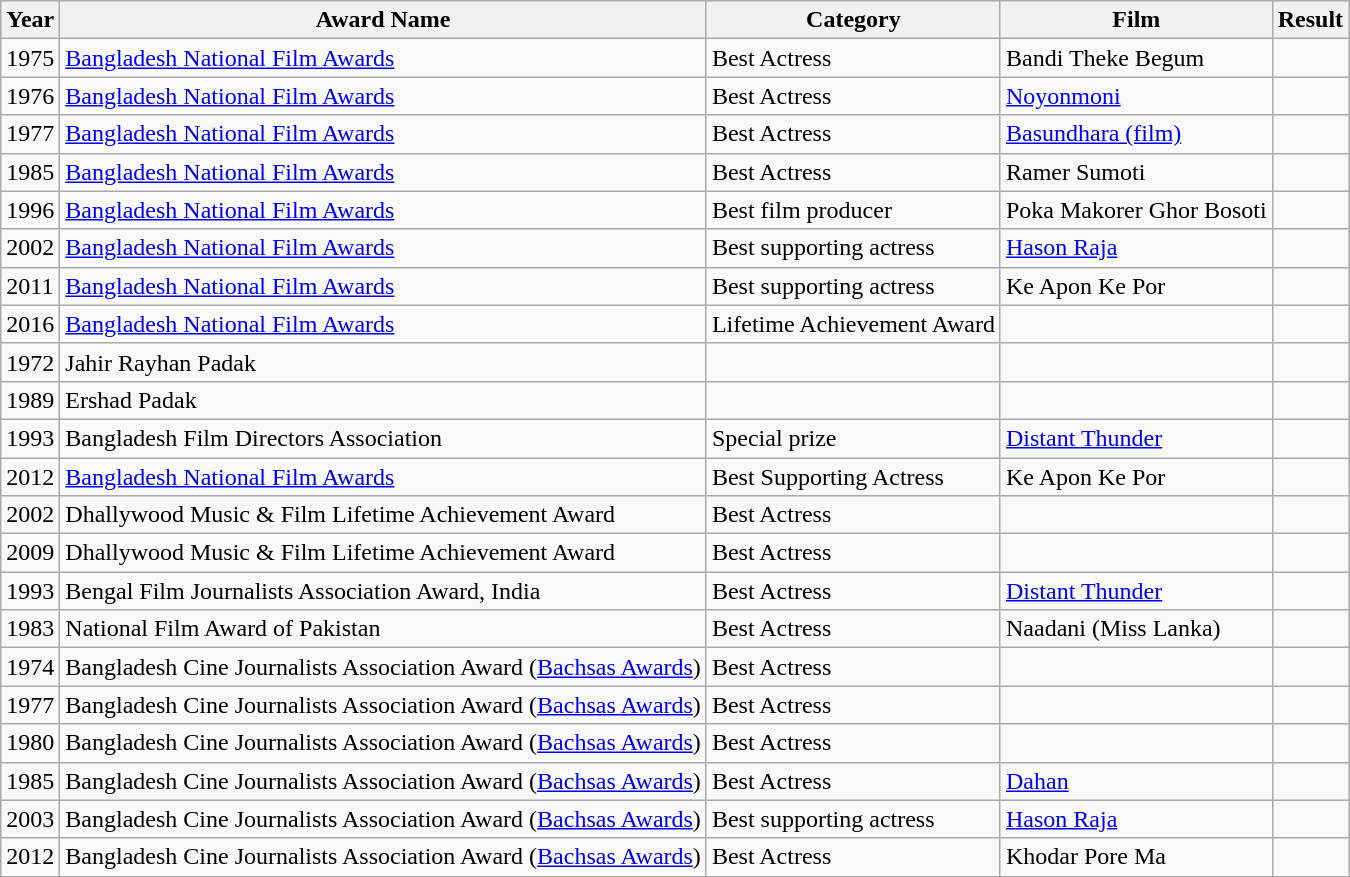<table class="wikitable">
<tr>
<th>Year</th>
<th>Award Name</th>
<th>Category</th>
<th>Film</th>
<th>Result</th>
</tr>
<tr>
<td>1975</td>
<td><a href='#'>Bangladesh National Film Awards</a></td>
<td>Best Actress</td>
<td>Bandi Theke Begum</td>
<td></td>
</tr>
<tr>
<td>1976</td>
<td><a href='#'>Bangladesh National Film Awards</a></td>
<td>Best Actress</td>
<td><a href='#'>Noyonmoni</a></td>
<td></td>
</tr>
<tr>
<td>1977</td>
<td><a href='#'>Bangladesh National Film Awards</a></td>
<td>Best Actress</td>
<td><a href='#'>Basundhara (film)</a></td>
<td></td>
</tr>
<tr>
<td>1985</td>
<td><a href='#'>Bangladesh National Film Awards</a></td>
<td>Best Actress</td>
<td>Ramer Sumoti</td>
<td></td>
</tr>
<tr>
<td>1996</td>
<td><a href='#'>Bangladesh National Film Awards</a></td>
<td>Best film producer</td>
<td>Poka Makorer Ghor Bosoti</td>
<td></td>
</tr>
<tr>
<td>2002</td>
<td><a href='#'>Bangladesh National Film Awards</a></td>
<td>Best supporting actress</td>
<td><a href='#'>Hason Raja</a></td>
<td></td>
</tr>
<tr>
<td>2011</td>
<td><a href='#'>Bangladesh National Film Awards</a></td>
<td>Best supporting actress</td>
<td>Ke Apon Ke Por</td>
<td></td>
</tr>
<tr>
<td>2016</td>
<td><a href='#'>Bangladesh National Film Awards</a></td>
<td>Lifetime Achievement Award</td>
<td></td>
<td></td>
</tr>
<tr>
<td>1972</td>
<td>Jahir Rayhan Padak</td>
<td></td>
<td></td>
<td></td>
</tr>
<tr>
<td>1989</td>
<td>Ershad Padak</td>
<td></td>
<td></td>
<td> </td>
</tr>
<tr>
<td>1993</td>
<td>Bangladesh Film Directors Association</td>
<td>Special prize</td>
<td><a href='#'>Distant Thunder</a></td>
<td></td>
</tr>
<tr>
<td>2012</td>
<td><a href='#'>Bangladesh National Film Awards</a></td>
<td>Best Supporting Actress</td>
<td>Ke Apon Ke Por</td>
<td></td>
</tr>
<tr>
<td>2002</td>
<td>Dhallywood Music & Film Lifetime Achievement Award</td>
<td>Best Actress</td>
<td></td>
<td></td>
</tr>
<tr>
<td>2009</td>
<td>Dhallywood Music & Film Lifetime Achievement Award</td>
<td>Best Actress</td>
<td></td>
<td></td>
</tr>
<tr>
<td>1993</td>
<td>Bengal Film Journalists Association Award, India</td>
<td>Best Actress</td>
<td><a href='#'>Distant Thunder</a></td>
<td></td>
</tr>
<tr>
<td>1983</td>
<td>National Film Award of Pakistan</td>
<td>Best Actress</td>
<td>Naadani (Miss Lanka)</td>
<td></td>
</tr>
<tr>
<td>1974</td>
<td>Bangladesh Cine Journalists Association Award (<a href='#'>Bachsas Awards</a>)</td>
<td>Best Actress</td>
<td></td>
<td></td>
</tr>
<tr>
<td>1977</td>
<td>Bangladesh Cine Journalists Association Award (<a href='#'>Bachsas Awards</a>)</td>
<td>Best Actress</td>
<td></td>
<td></td>
</tr>
<tr>
<td>1980</td>
<td>Bangladesh Cine Journalists Association Award (<a href='#'>Bachsas Awards</a>)</td>
<td>Best Actress</td>
<td></td>
<td></td>
</tr>
<tr>
<td>1985</td>
<td>Bangladesh Cine Journalists Association Award (<a href='#'>Bachsas Awards</a>)</td>
<td>Best Actress</td>
<td><a href='#'>Dahan</a></td>
<td></td>
</tr>
<tr>
<td>2003</td>
<td>Bangladesh Cine Journalists Association Award (<a href='#'>Bachsas Awards</a>)</td>
<td>Best supporting actress</td>
<td><a href='#'>Hason Raja</a></td>
<td></td>
</tr>
<tr>
<td>2012</td>
<td>Bangladesh Cine Journalists Association Award (<a href='#'>Bachsas Awards</a>)</td>
<td>Best Actress</td>
<td>Khodar Pore Ma</td>
<td></td>
</tr>
</table>
